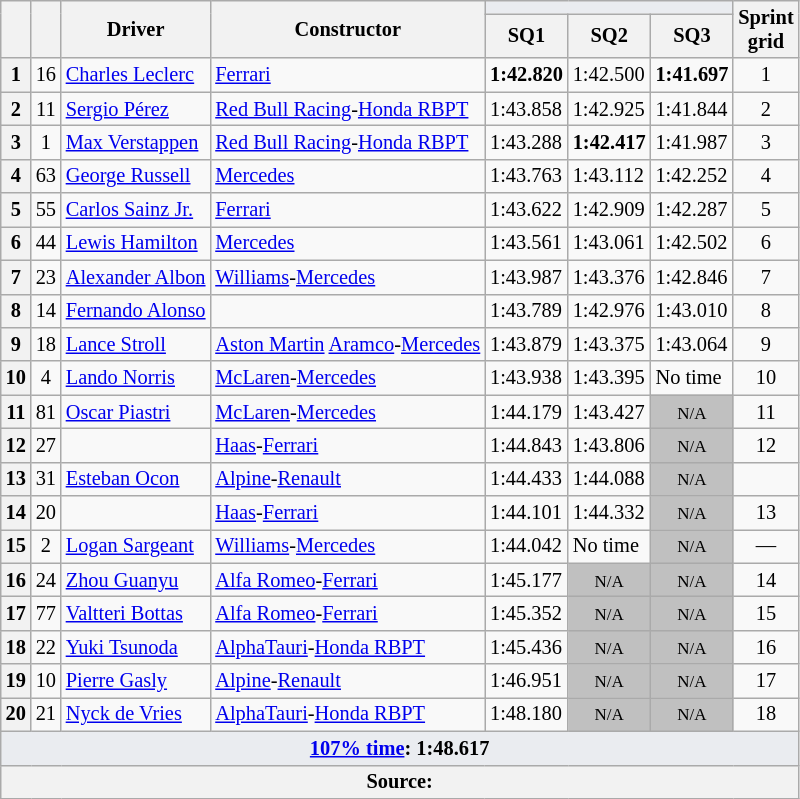<table class="wikitable sortable" style="font-size: 85%;">
<tr>
<th rowspan="2"></th>
<th rowspan="2"></th>
<th rowspan="2">Driver</th>
<th rowspan="2">Constructor</th>
<th colspan="3" style="background:#eaecf0; text-align:center;"></th>
<th rowspan="2">Sprint<br>grid</th>
</tr>
<tr>
<th scope="col">SQ1</th>
<th scope="col">SQ2</th>
<th scope="col">SQ3</th>
</tr>
<tr>
<th scope="row">1</th>
<td align="center">16</td>
<td data-sort-value="lec"> <a href='#'>Charles Leclerc</a></td>
<td><a href='#'>Ferrari</a></td>
<td><strong>1:42.820</strong></td>
<td>1:42.500</td>
<td><strong>1:41.697</strong></td>
<td align="center">1</td>
</tr>
<tr>
<th scope="row">2</th>
<td align="center">11</td>
<td data-sort-value="per"> <a href='#'>Sergio Pérez</a></td>
<td><a href='#'>Red Bull Racing</a>-<a href='#'>Honda RBPT</a></td>
<td>1:43.858</td>
<td>1:42.925</td>
<td>1:41.844</td>
<td align="center">2</td>
</tr>
<tr>
<th scope="row">3</th>
<td align="center">1</td>
<td data-sort-value="ver"> <a href='#'>Max Verstappen</a></td>
<td><a href='#'>Red Bull Racing</a>-<a href='#'>Honda RBPT</a></td>
<td>1:43.288</td>
<td><strong>1:42.417</strong></td>
<td>1:41.987</td>
<td align="center">3</td>
</tr>
<tr>
<th scope="row">4</th>
<td align="center">63</td>
<td data-sort-value="rus"> <a href='#'>George Russell</a></td>
<td><a href='#'>Mercedes</a></td>
<td>1:43.763</td>
<td>1:43.112</td>
<td>1:42.252</td>
<td align="center">4</td>
</tr>
<tr>
<th scope="row">5</th>
<td align="center">55</td>
<td data-sort-value="sai"> <a href='#'>Carlos Sainz Jr.</a></td>
<td><a href='#'>Ferrari</a></td>
<td>1:43.622</td>
<td>1:42.909</td>
<td>1:42.287</td>
<td align="center">5</td>
</tr>
<tr>
<th scope="row">6</th>
<td align="center">44</td>
<td data-sort-value="ham"> <a href='#'>Lewis Hamilton</a></td>
<td><a href='#'>Mercedes</a></td>
<td>1:43.561</td>
<td>1:43.061</td>
<td>1:42.502</td>
<td align="center">6</td>
</tr>
<tr>
<th scope="row">7</th>
<td align="center">23</td>
<td data-sort-value="alb"> <a href='#'>Alexander Albon</a></td>
<td><a href='#'>Williams</a>-<a href='#'>Mercedes</a></td>
<td>1:43.987</td>
<td>1:43.376</td>
<td>1:42.846</td>
<td align="center">7</td>
</tr>
<tr>
<th scope="row">8</th>
<td align="center">14</td>
<td data-sort-value="alo"> <a href='#'>Fernando Alonso</a></td>
<td></td>
<td>1:43.789</td>
<td>1:42.976</td>
<td>1:43.010</td>
<td align="center">8</td>
</tr>
<tr>
<th scope="row">9</th>
<td align="center">18</td>
<td data-sort-value="str"> <a href='#'>Lance Stroll</a></td>
<td><a href='#'>Aston Martin</a> <a href='#'>Aramco</a>-<a href='#'>Mercedes</a></td>
<td>1:43.879</td>
<td>1:43.375</td>
<td>1:43.064</td>
<td align="center">9</td>
</tr>
<tr>
<th scope="row">10</th>
<td align="center">4</td>
<td data-sort-value="nor"> <a href='#'>Lando Norris</a></td>
<td><a href='#'>McLaren</a>-<a href='#'>Mercedes</a></td>
<td>1:43.938</td>
<td>1:43.395</td>
<td>No time</td>
<td align="center">10</td>
</tr>
<tr>
<th scope="row">11</th>
<td align="center">81</td>
<td data-sort-value="pia"> <a href='#'>Oscar Piastri</a></td>
<td><a href='#'>McLaren</a>-<a href='#'>Mercedes</a></td>
<td>1:44.179</td>
<td>1:43.427</td>
<td data-sort-value="12" align="center" style="background: silver"><small>N/A</small></td>
<td align="center">11</td>
</tr>
<tr>
<th scope="row">12</th>
<td align="center">27</td>
<td data-sort-value="hul"></td>
<td><a href='#'>Haas</a>-<a href='#'>Ferrari</a></td>
<td>1:44.843</td>
<td>1:43.806</td>
<td data-sort-value="17" align="center" style="background: silver"><small>N/A</small></td>
<td align="center">12</td>
</tr>
<tr>
<th scope="row">13</th>
<td align="center">31</td>
<td data-sort-value="oco"> <a href='#'>Esteban Ocon</a></td>
<td><a href='#'>Alpine</a>-<a href='#'>Renault</a></td>
<td>1:44.433</td>
<td>1:44.088</td>
<td data-sort-value="12" align="center" style="background: silver"><small>N/A</small></td>
<td align="center" data-sort-value="19"></td>
</tr>
<tr>
<th scope="row">14</th>
<td align="center">20</td>
<td data-sort-value="mag"></td>
<td><a href='#'>Haas</a>-<a href='#'>Ferrari</a></td>
<td>1:44.101</td>
<td>1:44.332</td>
<td data-sort-value="18" align="center" style="background: silver"><small>N/A</small></td>
<td align="center">13</td>
</tr>
<tr>
<th scope="row">15</th>
<td align="center">2</td>
<td data-sort-value="sar"> <a href='#'>Logan Sargeant</a></td>
<td><a href='#'>Williams</a>-<a href='#'>Mercedes</a></td>
<td>1:44.042</td>
<td>No time</td>
<td data-sort-value="15" align="center" style="background: silver"><small>N/A</small></td>
<td align="center" data-sort-value="20">—</td>
</tr>
<tr>
<th scope="row">16</th>
<td align="center">24</td>
<td data-sort-value="zho"> <a href='#'>Zhou Guanyu</a></td>
<td><a href='#'>Alfa Romeo</a>-<a href='#'>Ferrari</a></td>
<td>1:45.177</td>
<td data-sort-value="16" align="center" style="background: silver"><small>N/A</small></td>
<td data-sort-value="16" align="center" style="background: silver"><small>N/A</small></td>
<td align="center">14</td>
</tr>
<tr>
<th scope="row">17</th>
<td align="center">77</td>
<td data-sort-value="bot"> <a href='#'>Valtteri Bottas</a></td>
<td><a href='#'>Alfa Romeo</a>-<a href='#'>Ferrari</a></td>
<td>1:45.352</td>
<td data-sort-value="14" align="center" style="background: silver"><small>N/A</small></td>
<td data-sort-value="14" align="center" style="background: silver"><small>N/A</small></td>
<td align="center">15</td>
</tr>
<tr>
<th scope="row">18</th>
<td align="center">22</td>
<td data-sort-value="tsu"> <a href='#'>Yuki Tsunoda</a></td>
<td><a href='#'>AlphaTauri</a>-<a href='#'>Honda RBPT</a></td>
<td>1:45.436</td>
<td data-sort-value="14" align="center" style="background: silver"><small>N/A</small></td>
<td data-sort-value="14" align="center" style="background: silver"><small>N/A</small></td>
<td align="center">16</td>
</tr>
<tr>
<th scope="row">19</th>
<td align="center">10</td>
<td data-sort-value="gas"> <a href='#'>Pierre Gasly</a></td>
<td><a href='#'>Alpine</a>-<a href='#'>Renault</a></td>
<td>1:46.951</td>
<td data-sort-value="19" align="center" style="background: silver"><small>N/A</small></td>
<td data-sort-value="19" align="center" style="background: silver"><small>N/A</small></td>
<td align="center">17</td>
</tr>
<tr>
<th scope="row">20</th>
<td align="center">21</td>
<td data-sort-value="dev"> <a href='#'>Nyck de Vries</a></td>
<td><a href='#'>AlphaTauri</a>-<a href='#'>Honda RBPT</a></td>
<td>1:48.180</td>
<td data-sort-value="20" align="center" style="background: silver"><small>N/A</small></td>
<td data-sort-value="20" align="center" style="background: silver"><small>N/A</small></td>
<td align="center">18</td>
</tr>
<tr class="sortbottom">
<td colspan="8" style="background-color:#eaecf0;text-align:center"><strong><a href='#'>107% time</a>: 1:48.617</strong></td>
</tr>
<tr>
<th colspan="8">Source:</th>
</tr>
</table>
